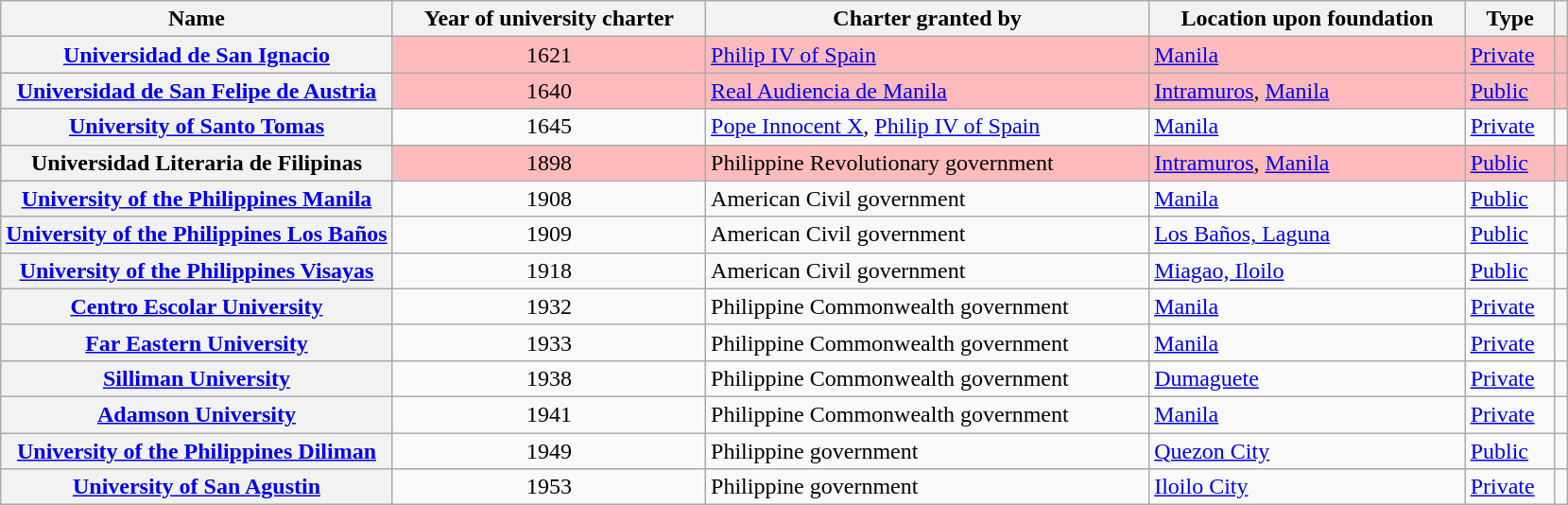<table class="wikitable sortable plainrowheaders">
<tr>
<th scope="col" style="width:25%;">Name</th>
<th scope="col">Year of university charter</th>
<th scope="col">Charter granted by</th>
<th scope="col">Location upon foundation</th>
<th scope="col">Type</th>
<th scope="col" class="unsortable"></th>
</tr>
<tr style="background:#ffbbbb;">
<th scope="row"><a href='#'>Universidad de San Ignacio</a></th>
<td style="text-align:center;">1621</td>
<td><a href='#'>Philip IV of Spain</a></td>
<td><a href='#'>Manila</a></td>
<td><a href='#'>Private</a></td>
<td style="text-align:center;"></td>
</tr>
<tr style="background:#ffbbbb;">
<th scope="row"><a href='#'>Universidad de San Felipe de Austria</a></th>
<td style="text-align:center;">1640</td>
<td><a href='#'>Real Audiencia de Manila</a></td>
<td><a href='#'>Intramuros</a>, <a href='#'>Manila</a></td>
<td><a href='#'>Public</a></td>
<td style="text-align:center;"></td>
</tr>
<tr>
<th scope="row"><a href='#'>University of Santo Tomas</a></th>
<td style="text-align:center;">1645</td>
<td><a href='#'>Pope Innocent X</a>, <a href='#'>Philip IV of Spain</a></td>
<td><a href='#'>Manila</a></td>
<td><a href='#'>Private</a></td>
<td style="text-align:center;"></td>
</tr>
<tr style="background:#ffbbbb;">
<th scope="row">Universidad Literaria de Filipinas</th>
<td style="text-align:center;">1898</td>
<td>Philippine Revolutionary government</td>
<td><a href='#'>Intramuros</a>, <a href='#'>Manila</a></td>
<td><a href='#'>Public</a></td>
<td style="text-align:center;"></td>
</tr>
<tr>
<th scope="row"><a href='#'>University of the Philippines Manila</a></th>
<td style="text-align:center;">1908</td>
<td>American Civil government</td>
<td><a href='#'>Manila</a></td>
<td><a href='#'>Public</a></td>
<td style="text-align:center;"></td>
</tr>
<tr>
<th scope="row"><a href='#'>University of the Philippines Los Baños</a></th>
<td style="text-align:center;">1909</td>
<td>American Civil government</td>
<td><a href='#'>Los Baños, Laguna</a></td>
<td><a href='#'>Public</a></td>
<td style="text-align:center;"></td>
</tr>
<tr>
<th scope="row"><a href='#'>University of the Philippines Visayas</a></th>
<td style="text-align:center;">1918</td>
<td>American Civil government</td>
<td><a href='#'>Miagao, Iloilo</a></td>
<td><a href='#'>Public</a></td>
<td style="text-align:center;"></td>
</tr>
<tr>
<th scope="row"><a href='#'>Centro Escolar University</a></th>
<td style="text-align:center;">1932</td>
<td>Philippine Commonwealth government</td>
<td><a href='#'>Manila</a></td>
<td><a href='#'>Private</a></td>
<td style="text-align:center;"></td>
</tr>
<tr>
<th scope="row"><a href='#'>Far Eastern University</a></th>
<td style="text-align:center;">1933</td>
<td>Philippine Commonwealth government</td>
<td><a href='#'>Manila</a></td>
<td><a href='#'>Private</a></td>
<td style="text-align:center;"></td>
</tr>
<tr>
<th scope="row"><a href='#'>Silliman University</a></th>
<td style="text-align:center;">1938</td>
<td>Philippine Commonwealth government</td>
<td><a href='#'>Dumaguete</a></td>
<td><a href='#'>Private</a></td>
<td style="text-align:center;"></td>
</tr>
<tr>
<th scope="row"><a href='#'>Adamson University</a></th>
<td style="text-align:center;">1941</td>
<td>Philippine Commonwealth government</td>
<td><a href='#'>Manila</a></td>
<td><a href='#'>Private</a></td>
<td style="text-align:center;"></td>
</tr>
<tr>
<th scope="row"><a href='#'>University of the Philippines Diliman</a></th>
<td style="text-align:center;">1949</td>
<td>Philippine government</td>
<td><a href='#'>Quezon City</a></td>
<td><a href='#'>Public</a></td>
<td style="text-align:center;"></td>
</tr>
<tr>
<th scope="row"><a href='#'>University of San Agustin</a></th>
<td style="text-align:center;">1953</td>
<td>Philippine government</td>
<td><a href='#'>Iloilo City</a></td>
<td><a href='#'>Private</a></td>
<td style="text-align:center;"></td>
</tr>
</table>
